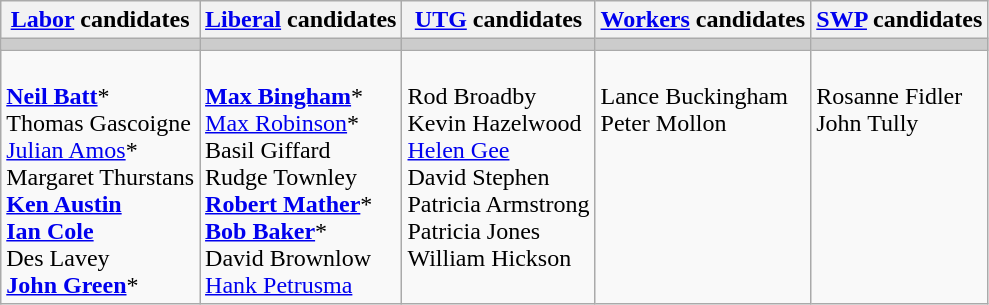<table class="wikitable">
<tr>
<th><a href='#'>Labor</a> candidates</th>
<th><a href='#'>Liberal</a> candidates</th>
<th><a href='#'>UTG</a> candidates</th>
<th><a href='#'>Workers</a> candidates</th>
<th><a href='#'>SWP</a> candidates</th>
</tr>
<tr bgcolor="#cccccc">
<td></td>
<td></td>
<td></td>
<td></td>
<td></td>
</tr>
<tr>
<td><br><strong><a href='#'>Neil Batt</a></strong>*<br>
Thomas Gascoigne<br>
<a href='#'>Julian Amos</a>*<br>
Margaret Thurstans<br>
<strong><a href='#'>Ken Austin</a></strong><br>
<strong><a href='#'>Ian Cole</a></strong><br>
Des Lavey<br>
<strong><a href='#'>John Green</a></strong>*</td>
<td><br><strong><a href='#'>Max Bingham</a></strong>*<br>
<a href='#'>Max Robinson</a>*<br>
Basil Giffard<br>
Rudge Townley<br>
<strong><a href='#'>Robert Mather</a></strong>*<br>
<strong><a href='#'>Bob Baker</a></strong>*<br>
David Brownlow<br>
<a href='#'>Hank Petrusma</a></td>
<td valign=top><br>Rod Broadby<br>
Kevin Hazelwood<br>
<a href='#'>Helen Gee</a><br>
David Stephen<br>
Patricia Armstrong<br>
Patricia Jones<br>
William Hickson</td>
<td valign=top><br>Lance Buckingham<br>
Peter Mollon<br></td>
<td valign=top><br>Rosanne Fidler<br>
John Tully</td>
</tr>
</table>
